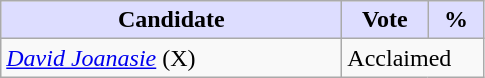<table class="wikitable">
<tr>
<th style="background:#ddf; width:220px;">Candidate</th>
<th style="background:#ddf; width:50px;">Vote</th>
<th style="background:#ddf; width:30px;">%</th>
</tr>
<tr>
<td><em><a href='#'>David Joanasie</a></em> (X)</td>
<td colspan="2">Acclaimed</td>
</tr>
</table>
